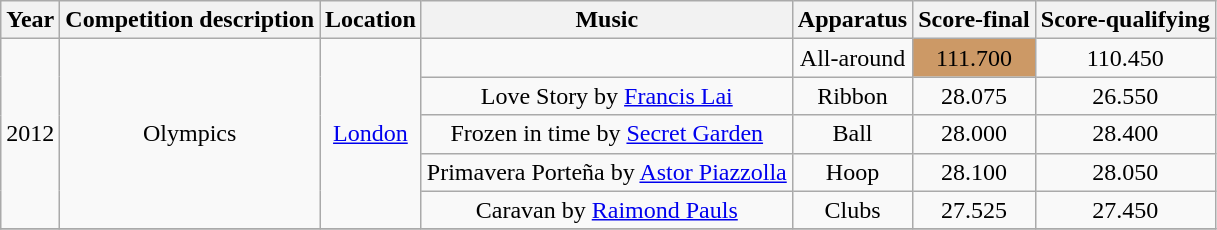<table class="wikitable" style="text-align:center">
<tr>
<th>Year</th>
<th>Competition description</th>
<th>Location</th>
<th>Music</th>
<th>Apparatus</th>
<th>Score-final</th>
<th>Score-qualifying</th>
</tr>
<tr>
<td rowspan="5">2012</td>
<td rowspan="5">Olympics</td>
<td rowspan="5"><a href='#'>London</a></td>
<td></td>
<td>All-around</td>
<td bgcolor="#cc9966">111.700</td>
<td>110.450</td>
</tr>
<tr>
<td>Love Story by <a href='#'>Francis Lai</a></td>
<td>Ribbon</td>
<td>28.075</td>
<td>26.550</td>
</tr>
<tr>
<td>Frozen in time by <a href='#'>Secret Garden</a></td>
<td>Ball</td>
<td>28.000</td>
<td>28.400</td>
</tr>
<tr>
<td>Primavera Porteña by <a href='#'>Astor Piazzolla</a></td>
<td>Hoop</td>
<td>28.100</td>
<td>28.050</td>
</tr>
<tr>
<td>Caravan by <a href='#'>Raimond Pauls</a></td>
<td>Clubs</td>
<td>27.525</td>
<td>27.450</td>
</tr>
<tr>
</tr>
</table>
